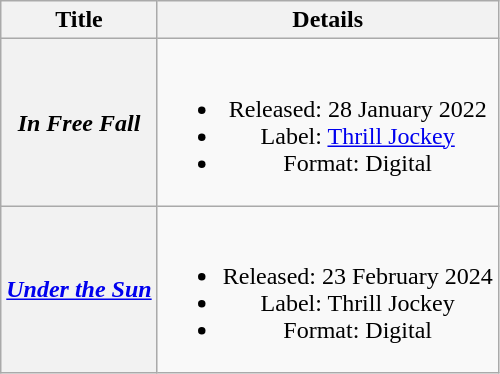<table class="wikitable plainrowheaders" style="text-align:center;">
<tr>
<th scope="col">Title</th>
<th scope="col">Details</th>
</tr>
<tr>
<th scope="row"><em>In Free Fall</em></th>
<td><br><ul><li>Released: 28 January 2022</li><li>Label: <a href='#'>Thrill Jockey</a></li><li>Format: Digital</li></ul></td>
</tr>
<tr>
<th scope="row"><em><a href='#'>Under the Sun</a></em></th>
<td><br><ul><li>Released: 23 February 2024</li><li>Label: Thrill Jockey</li><li>Format: Digital</li></ul></td>
</tr>
</table>
